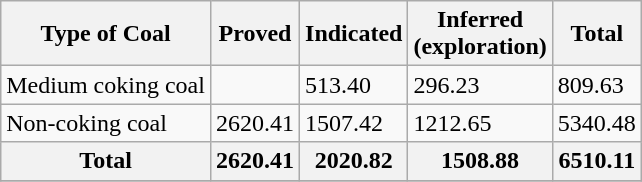<table class="wikitable">
<tr>
<th>Type of Coal</th>
<th>Proved</th>
<th>Indicated</th>
<th>Inferred<br>(exploration)</th>
<th>Total</th>
</tr>
<tr>
<td>Medium coking coal</td>
<td></td>
<td>513.40</td>
<td>296.23</td>
<td>809.63</td>
</tr>
<tr>
<td>Non-coking coal</td>
<td>2620.41</td>
<td>1507.42</td>
<td>1212.65</td>
<td>5340.48</td>
</tr>
<tr>
<th>Total</th>
<th>2620.41</th>
<th>2020.82</th>
<th>1508.88</th>
<th>6510.11</th>
</tr>
<tr>
</tr>
</table>
